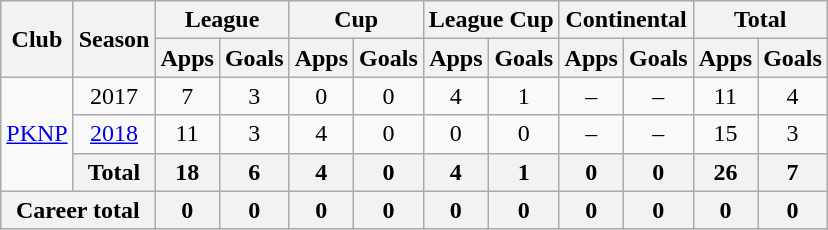<table class="wikitable" style="text-align: center;">
<tr>
<th rowspan="2">Club</th>
<th rowspan="2">Season</th>
<th colspan="2">League</th>
<th colspan="2">Cup</th>
<th colspan="2">League Cup</th>
<th colspan="2">Continental</th>
<th colspan="2">Total</th>
</tr>
<tr>
<th>Apps</th>
<th>Goals</th>
<th>Apps</th>
<th>Goals</th>
<th>Apps</th>
<th>Goals</th>
<th>Apps</th>
<th>Goals</th>
<th>Apps</th>
<th>Goals</th>
</tr>
<tr>
<td rowspan="3" valign="center"><a href='#'>PKNP</a></td>
<td>2017</td>
<td>7</td>
<td>3</td>
<td>0</td>
<td>0</td>
<td>4</td>
<td>1</td>
<td>–</td>
<td>–</td>
<td>11</td>
<td>4</td>
</tr>
<tr>
<td><a href='#'>2018</a></td>
<td>11</td>
<td>3</td>
<td>4</td>
<td>0</td>
<td>0</td>
<td>0</td>
<td>–</td>
<td>–</td>
<td>15</td>
<td>3</td>
</tr>
<tr>
<th>Total</th>
<th>18</th>
<th>6</th>
<th>4</th>
<th>0</th>
<th>4</th>
<th>1</th>
<th>0</th>
<th>0</th>
<th>26</th>
<th>7</th>
</tr>
<tr>
<th colspan=2>Career total</th>
<th>0</th>
<th>0</th>
<th>0</th>
<th>0</th>
<th>0</th>
<th>0</th>
<th>0</th>
<th>0</th>
<th>0</th>
<th>0</th>
</tr>
</table>
